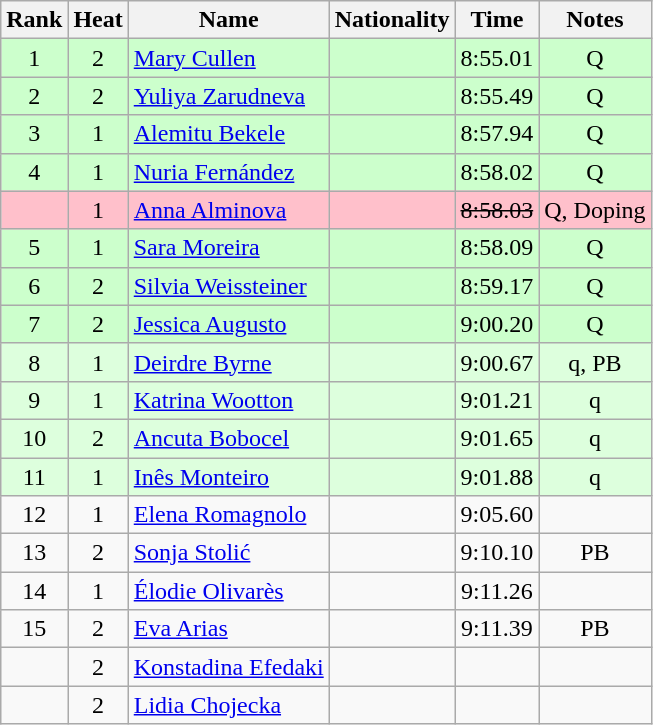<table class="wikitable sortable" style="text-align:center">
<tr>
<th>Rank</th>
<th>Heat</th>
<th>Name</th>
<th>Nationality</th>
<th>Time</th>
<th>Notes</th>
</tr>
<tr bgcolor=ccffcc>
<td>1</td>
<td>2</td>
<td align="left"><a href='#'>Mary Cullen</a></td>
<td align=left></td>
<td>8:55.01</td>
<td>Q</td>
</tr>
<tr bgcolor=ccffcc>
<td>2</td>
<td>2</td>
<td align="left"><a href='#'>Yuliya Zarudneva</a></td>
<td align=left></td>
<td>8:55.49</td>
<td>Q</td>
</tr>
<tr bgcolor=ccffcc>
<td>3</td>
<td>1</td>
<td align="left"><a href='#'>Alemitu Bekele</a></td>
<td align=left></td>
<td>8:57.94</td>
<td>Q</td>
</tr>
<tr bgcolor=ccffcc>
<td>4</td>
<td>1</td>
<td align="left"><a href='#'>Nuria Fernández</a></td>
<td align=left></td>
<td>8:58.02</td>
<td>Q</td>
</tr>
<tr bgcolor=pink>
<td></td>
<td>1</td>
<td align="left"><a href='#'>Anna Alminova</a></td>
<td align=left></td>
<td><s>8:58.03 </s></td>
<td>Q, Doping</td>
</tr>
<tr bgcolor=ccffcc>
<td>5</td>
<td>1</td>
<td align="left"><a href='#'>Sara Moreira</a></td>
<td align=left></td>
<td>8:58.09</td>
<td>Q</td>
</tr>
<tr bgcolor=ccffcc>
<td>6</td>
<td>2</td>
<td align="left"><a href='#'>Silvia Weissteiner</a></td>
<td align=left></td>
<td>8:59.17</td>
<td>Q</td>
</tr>
<tr bgcolor=ccffcc>
<td>7</td>
<td>2</td>
<td align="left"><a href='#'>Jessica Augusto</a></td>
<td align=left></td>
<td>9:00.20</td>
<td>Q</td>
</tr>
<tr bgcolor=ddffdd>
<td>8</td>
<td>1</td>
<td align="left"><a href='#'>Deirdre Byrne</a></td>
<td align=left></td>
<td>9:00.67</td>
<td>q, PB</td>
</tr>
<tr bgcolor=ddffdd>
<td>9</td>
<td>1</td>
<td align="left"><a href='#'>Katrina Wootton</a></td>
<td align=left></td>
<td>9:01.21</td>
<td>q</td>
</tr>
<tr bgcolor=ddffdd>
<td>10</td>
<td>2</td>
<td align="left"><a href='#'>Ancuta Bobocel</a></td>
<td align=left></td>
<td>9:01.65</td>
<td>q</td>
</tr>
<tr bgcolor=ddffdd>
<td>11</td>
<td>1</td>
<td align="left"><a href='#'>Inês Monteiro</a></td>
<td align=left></td>
<td>9:01.88</td>
<td>q</td>
</tr>
<tr>
<td>12</td>
<td>1</td>
<td align="left"><a href='#'>Elena Romagnolo</a></td>
<td align=left></td>
<td>9:05.60</td>
<td></td>
</tr>
<tr>
<td>13</td>
<td>2</td>
<td align="left"><a href='#'>Sonja Stolić</a></td>
<td align=left></td>
<td>9:10.10</td>
<td>PB</td>
</tr>
<tr>
<td>14</td>
<td>1</td>
<td align="left"><a href='#'>Élodie Olivarès</a></td>
<td align=left></td>
<td>9:11.26</td>
<td></td>
</tr>
<tr>
<td>15</td>
<td>2</td>
<td align="left"><a href='#'>Eva Arias</a></td>
<td align=left></td>
<td>9:11.39</td>
<td>PB</td>
</tr>
<tr>
<td></td>
<td>2</td>
<td align="left"><a href='#'>Konstadina Efedaki</a></td>
<td align=left></td>
<td></td>
<td></td>
</tr>
<tr>
<td></td>
<td>2</td>
<td align="left"><a href='#'>Lidia Chojecka</a></td>
<td align=left></td>
<td></td>
<td></td>
</tr>
</table>
